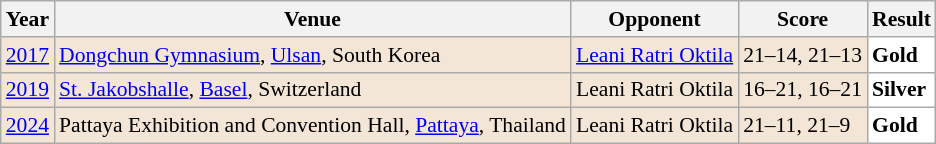<table class="sortable wikitable" style="font-size: 90%;">
<tr>
<th>Year</th>
<th>Venue</th>
<th>Opponent</th>
<th>Score</th>
<th>Result</th>
</tr>
<tr style="background:#F3E6D7">
<td align="center"><a href='#'>2017</a></td>
<td align="left"><a href='#'>Dongchun Gymnasium</a>, <a href='#'>Ulsan</a>, South Korea</td>
<td align="left"> <a href='#'>Leani Ratri Oktila</a></td>
<td align="left">21–14, 21–13</td>
<td style="text-align:left; background:white"> <strong>Gold</strong></td>
</tr>
<tr style="background:#F3E6D7">
<td align="center"><a href='#'>2019</a></td>
<td align="left"><a href='#'>St. Jakobshalle</a>, <a href='#'>Basel</a>, Switzerland</td>
<td align="left"> Leani Ratri Oktila</td>
<td align="left">16–21, 16–21</td>
<td style="text-align:left; background:white"> <strong>Silver</strong></td>
</tr>
<tr style="background:#F3E6D7">
<td align="center"><a href='#'>2024</a></td>
<td align="left">Pattaya Exhibition and Convention Hall, <a href='#'>Pattaya</a>, Thailand</td>
<td align="left"> Leani Ratri Oktila</td>
<td align="left">21–11, 21–9</td>
<td style="text-align:left; background:white"> <strong>Gold</strong></td>
</tr>
</table>
